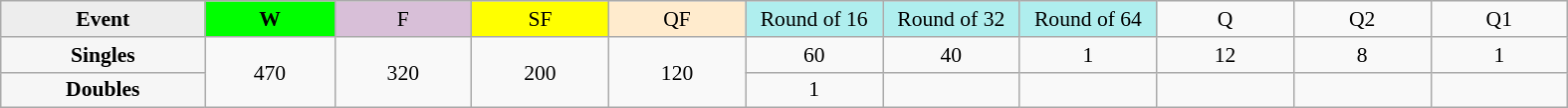<table class=wikitable style=font-size:90%;text-align:center>
<tr>
<td style="width:130px; background:#ededed;"><strong>Event</strong></td>
<td style="width:80px; background:lime;"><strong>W</strong></td>
<td style="width:85px; background:thistle;">F</td>
<td style="width:85px; background:#ff0;">SF</td>
<td style="width:85px; background:#ffebcd;">QF</td>
<td style="width:85px; background:#afeeee;">Round of 16</td>
<td style="width:85px; background:#afeeee;">Round of 32</td>
<td style="width:85px; background:#afeeee;">Round of 64</td>
<td width=85>Q</td>
<td width=85>Q2</td>
<td width=85>Q1</td>
</tr>
<tr>
<th style="background:#f6f6f6;">Singles</th>
<td rowspan=2>470</td>
<td rowspan=2>320</td>
<td rowspan=2>200</td>
<td rowspan=2>120</td>
<td>60</td>
<td>40</td>
<td>1</td>
<td>12</td>
<td>8</td>
<td>1</td>
</tr>
<tr>
<th style="background:#f6f6f6;">Doubles</th>
<td>1</td>
<td></td>
<td></td>
<td></td>
<td></td>
<td></td>
</tr>
</table>
